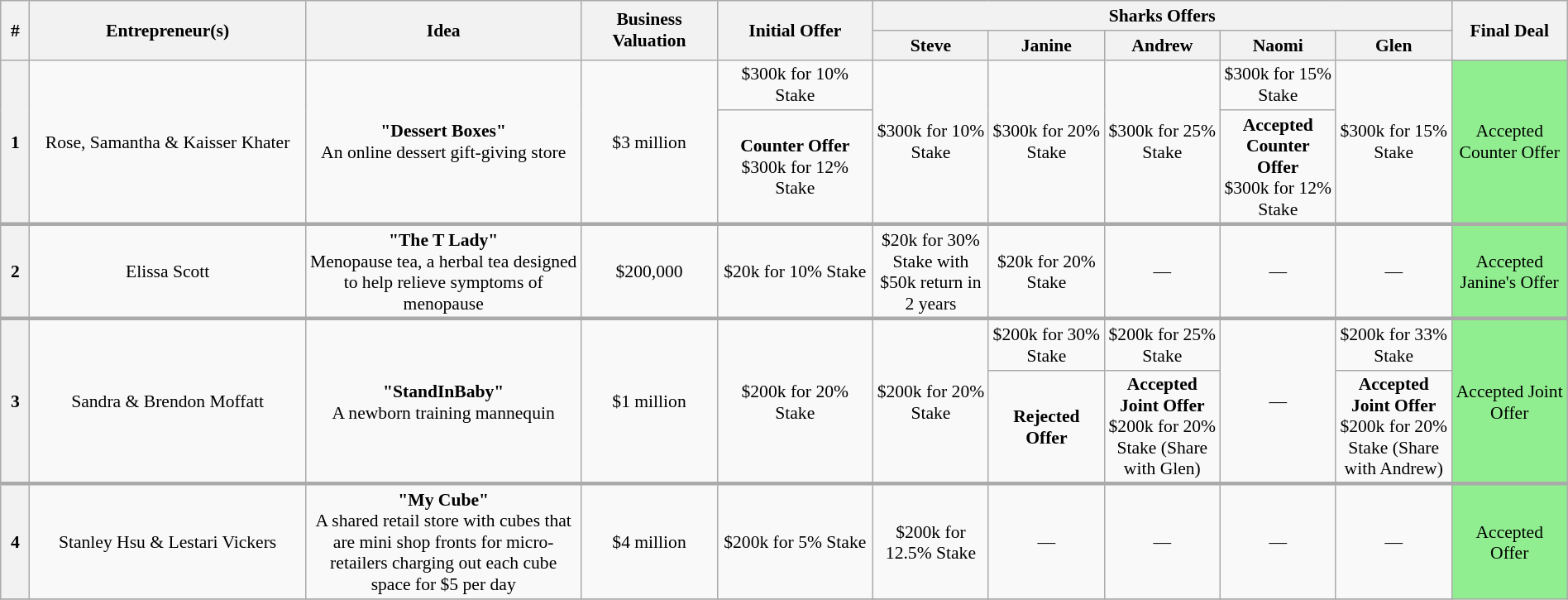<table class="wikitable plainrowheaders" style="font-size:90%; text-align:center; width: 100%; margin-left: auto; margin-right: auto;">
<tr>
<th scope="col" bgcolor="lightgrey" rowspan="2" width="15" align="center">#</th>
<th scope="col" bgcolor="lightgrey" rowspan="2" width="200" align="center">Entrepreneur(s)</th>
<th scope="col" bgcolor="lightgrey" rowspan="2" width="200" align="center">Idea</th>
<th scope="col" bgcolor="lightgrey" rowspan="2" width="95" align="center">Business Valuation</th>
<th scope="col" bgcolor="lightgrey" rowspan="2" width="110" align="center">Initial Offer</th>
<th scope="col" bgcolor="lightgrey" colspan="5">Sharks Offers</th>
<th scope="col" bgcolor="lightgrey" rowspan="2" width="80" align="center">Final Deal</th>
</tr>
<tr>
<th width="80" align="center"><strong>Steve</strong></th>
<th width="80" align="center"><strong>Janine</strong></th>
<th width="80" align="center"><strong>Andrew</strong></th>
<th width="80" align="center"><strong>Naomi</strong></th>
<th width="80" align="center"><strong>Glen</strong></th>
</tr>
<tr>
<th rowspan="2">1</th>
<td rowspan="2">Rose, Samantha & Kaisser Khater</td>
<td rowspan="2"><strong>"Dessert Boxes"</strong><br> An online dessert gift-giving store</td>
<td rowspan="2">$3 million</td>
<td>$300k for 10% Stake</td>
<td rowspan="2">$300k for 10% Stake</td>
<td rowspan="2">$300k for 20% Stake</td>
<td rowspan="2">$300k for 25% Stake</td>
<td>$300k for 15% Stake</td>
<td rowspan="2">$300k for 15% Stake</td>
<td rowspan="2" bgcolor="lightgreen">Accepted Counter Offer</td>
</tr>
<tr>
<td><strong>Counter Offer</strong><br>$300k for 12% Stake</td>
<td><strong>Accepted Counter Offer</strong><br>$300k for 12% Stake</td>
</tr>
<tr>
</tr>
<tr style="border-top:3px solid #aaa;">
<th>2</th>
<td>Elissa Scott</td>
<td><strong>"The T Lady"</strong><br> Menopause tea, a herbal tea designed to help relieve symptoms of menopause</td>
<td>$200,000</td>
<td>$20k for 10% Stake</td>
<td>$20k for 30% Stake with $50k return in 2 years</td>
<td>$20k for 20% Stake</td>
<td>—</td>
<td>—</td>
<td>—</td>
<td bgcolor="lightgreen">Accepted Janine's Offer</td>
</tr>
<tr>
</tr>
<tr style="border-top:3px solid #aaa;">
<th rowspan="2">3</th>
<td rowspan="2">Sandra & Brendon Moffatt</td>
<td rowspan="2"><strong>"StandInBaby"</strong><br> A newborn training mannequin</td>
<td rowspan="2">$1 million</td>
<td rowspan="2">$200k for 20% Stake</td>
<td rowspan="2">$200k for 20% Stake</td>
<td>$200k for 30% Stake</td>
<td>$200k for 25% Stake</td>
<td rowspan="2">—</td>
<td>$200k for 33% Stake</td>
<td rowspan="2" bgcolor="lightgreen">Accepted Joint Offer</td>
</tr>
<tr>
<td><strong>Rejected Offer</strong></td>
<td><strong>Accepted Joint Offer</strong><br>$200k for 20% Stake (Share with Glen)</td>
<td><strong>Accepted Joint Offer</strong><br>$200k for 20% Stake (Share with Andrew)</td>
</tr>
<tr>
</tr>
<tr style="border-top:3px solid #aaa;">
<th>4</th>
<td>Stanley Hsu & Lestari Vickers</td>
<td><strong>"My Cube"</strong><br> A shared retail store with cubes that are mini shop fronts for micro-retailers charging out each cube space for $5 per day</td>
<td>$4 million</td>
<td>$200k for 5% Stake</td>
<td>$200k for 12.5% Stake</td>
<td>—</td>
<td>—</td>
<td>—</td>
<td>—</td>
<td rowspan="2" bgcolor="lightgreen">Accepted Offer</td>
</tr>
<tr>
</tr>
</table>
